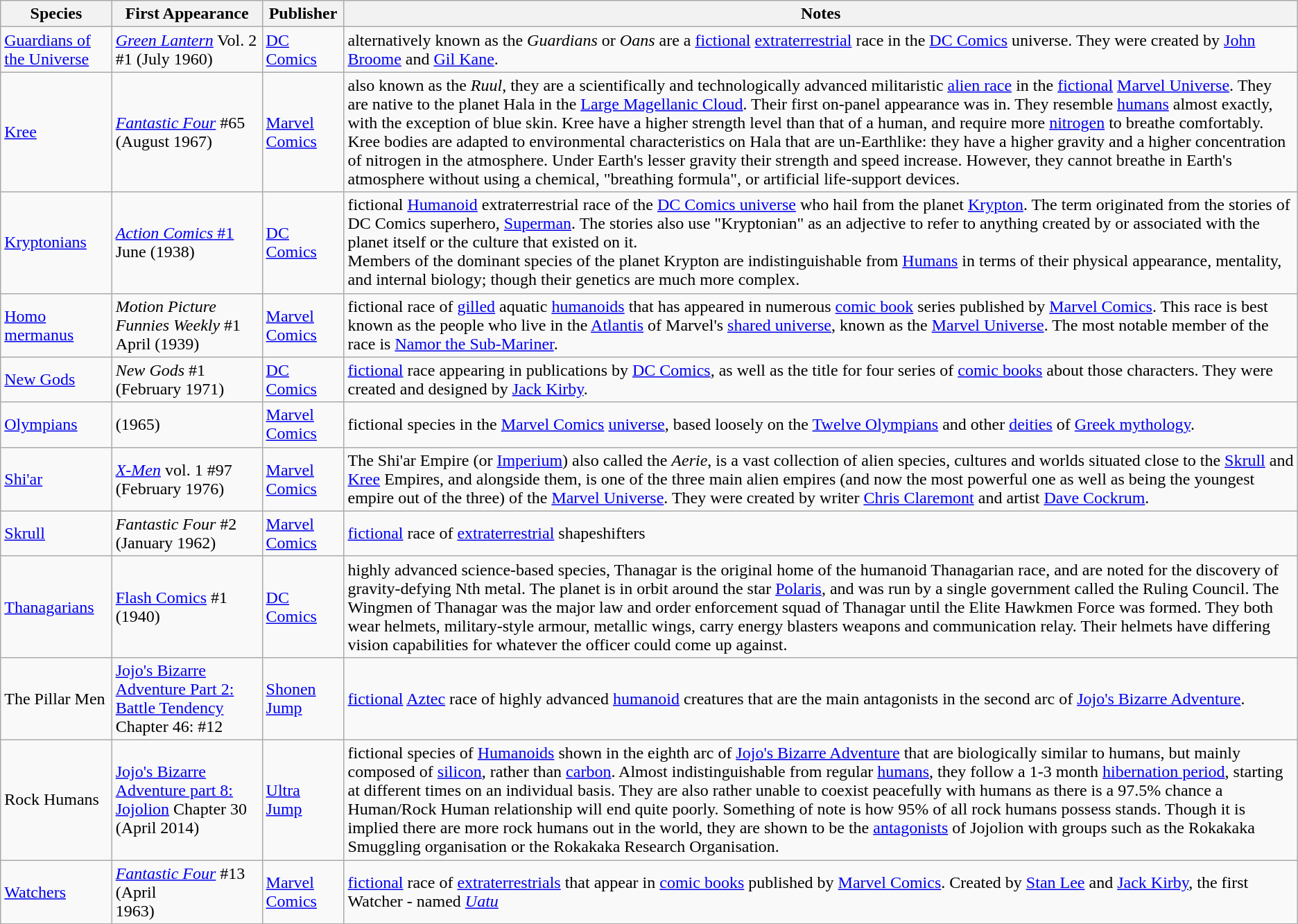<table class="wikitable sortable">
<tr>
<th>Species</th>
<th>First Appearance</th>
<th>Publisher</th>
<th>Notes</th>
</tr>
<tr>
<td><a href='#'>Guardians of the Universe</a></td>
<td><em><a href='#'>Green Lantern</a></em> Vol. 2 #1 (July 1960)</td>
<td><a href='#'>DC Comics</a></td>
<td>alternatively known as the <em>Guardians</em> or <em>Oans</em> are a <a href='#'>fictional</a> <a href='#'>extraterrestrial</a> race in the <a href='#'>DC Comics</a> universe. They were created by <a href='#'>John Broome</a> and <a href='#'>Gil Kane</a>.</td>
</tr>
<tr>
<td><a href='#'>Kree</a></td>
<td><em><a href='#'>Fantastic Four</a></em> #65 (August 1967)</td>
<td><a href='#'>Marvel Comics</a></td>
<td>also known as the <em>Ruul</em>, they are a scientifically and technologically advanced militaristic <a href='#'>alien race</a> in the <a href='#'>fictional</a> <a href='#'>Marvel Universe</a>. They are native to the planet Hala in the <a href='#'>Large Magellanic Cloud</a>. Their first on-panel appearance was in. They resemble <a href='#'>humans</a> almost exactly, with the exception of blue skin. Kree have a higher strength level than that of a human, and require more <a href='#'>nitrogen</a> to breathe comfortably. Kree bodies are adapted to environmental characteristics on Hala that are un-Earthlike: they have a higher gravity and a higher concentration of nitrogen in the atmosphere. Under Earth's lesser gravity their strength and speed increase. However, they cannot breathe in Earth's atmosphere without using a chemical, "breathing formula", or artificial life-support devices.</td>
</tr>
<tr>
<td><a href='#'>Kryptonians</a></td>
<td><a href='#'><em>Action Comics</em> #1</a> June (1938)</td>
<td><a href='#'>DC Comics</a></td>
<td>fictional <a href='#'>Humanoid</a> extraterrestrial race of the <a href='#'>DC Comics universe</a> who hail from the planet <a href='#'>Krypton</a>. The term originated from the stories of DC Comics superhero, <a href='#'>Superman</a>.  The stories also use "Kryptonian" as an adjective to refer to anything created by or associated with the planet itself or the culture that existed on it.<br>Members of the dominant species of the planet Krypton are indistinguishable from <a href='#'>Humans</a> in terms of their physical appearance, mentality, and internal biology; though their genetics are much more complex.</td>
</tr>
<tr>
<td><a href='#'>Homo mermanus</a></td>
<td><em>Motion Picture Funnies Weekly</em> #1 April (1939)</td>
<td><a href='#'>Marvel Comics</a></td>
<td>fictional race of <a href='#'>gilled</a> aquatic <a href='#'>humanoids</a> that has appeared in numerous <a href='#'>comic book</a> series published by <a href='#'>Marvel Comics</a>. This race is best known as the people who live in the <a href='#'>Atlantis</a> of Marvel's <a href='#'>shared universe</a>, known as the <a href='#'>Marvel Universe</a>. The most notable member of the race is <a href='#'>Namor the Sub-Mariner</a>.</td>
</tr>
<tr>
<td><a href='#'>New Gods</a></td>
<td><em>New Gods</em> #1 (February 1971)</td>
<td><a href='#'>DC Comics</a></td>
<td><a href='#'>fictional</a> race appearing in publications by <a href='#'>DC Comics</a>, as well as the title for four series of <a href='#'>comic books</a> about those characters. They were created and designed by <a href='#'>Jack Kirby</a>.</td>
</tr>
<tr>
<td><a href='#'>Olympians</a></td>
<td>(1965)</td>
<td><a href='#'>Marvel Comics</a></td>
<td>fictional species in the <a href='#'>Marvel Comics</a> <a href='#'>universe</a>, based loosely on the <a href='#'>Twelve Olympians</a> and other <a href='#'>deities</a> of <a href='#'>Greek mythology</a>.</td>
</tr>
<tr>
<td><a href='#'>Shi'ar</a></td>
<td><em><a href='#'>X-Men</a></em> vol. 1 #97 (February 1976)</td>
<td><a href='#'>Marvel Comics</a></td>
<td>The Shi'ar Empire (or <a href='#'>Imperium</a>) also called the <em>Aerie</em>, is a vast collection of alien species, cultures and worlds situated close to the <a href='#'>Skrull</a> and <a href='#'>Kree</a> Empires, and alongside them, is one of the three main alien empires (and now the most powerful one as well as being the youngest empire out of the three) of the <a href='#'>Marvel Universe</a>.  They were created by writer <a href='#'>Chris Claremont</a> and artist <a href='#'>Dave Cockrum</a>.</td>
</tr>
<tr>
<td><a href='#'>Skrull</a></td>
<td><em>Fantastic Four</em> #2 (January 1962)</td>
<td><a href='#'>Marvel Comics</a></td>
<td><a href='#'>fictional</a> race of <a href='#'>extraterrestrial</a> shapeshifters</td>
</tr>
<tr>
<td><a href='#'>Thanagarians</a></td>
<td><a href='#'>Flash Comics</a> #1 (1940)</td>
<td><a href='#'>DC Comics</a></td>
<td>highly advanced science-based species, Thanagar is the original home of the humanoid Thanagarian race, and are noted for the discovery of gravity-defying Nth metal. The planet is in orbit around the star <a href='#'>Polaris</a>, and was run by a single government called the Ruling Council. The Wingmen of Thanagar was the major law and order enforcement squad of Thanagar until the Elite Hawkmen Force was formed. They both wear helmets, military-style armour, metallic wings, carry energy blasters weapons and communication relay. Their helmets have differing vision capabilities for whatever the officer could come up against.</td>
</tr>
<tr>
<td>The Pillar Men</td>
<td><a href='#'>Jojo's Bizarre Adventure Part 2: Battle Tendency</a><br>Chapter 46: #12</td>
<td><a href='#'>Shonen Jump</a></td>
<td><a href='#'>fictional</a> <a href='#'>Aztec</a> race of highly advanced <a href='#'>humanoid</a> creatures that are the main antagonists in the second arc of <a href='#'>Jojo's Bizarre Adventure</a>.</td>
</tr>
<tr>
<td>Rock Humans</td>
<td><a href='#'>Jojo's Bizarre Adventure part 8: Jojolion</a> Chapter 30 (April 2014)</td>
<td><a href='#'>Ultra Jump</a></td>
<td>fictional species of <a href='#'>Humanoids</a> shown in the eighth arc of <a href='#'>Jojo's Bizarre Adventure</a> that are biologically similar to humans, but mainly composed of <a href='#'>silicon</a>, rather than <a href='#'>carbon</a>. Almost indistinguishable from regular <a href='#'>humans</a>, they follow a 1-3 month <a href='#'>hibernation period</a>, starting at different times on an individual basis. They are also rather unable to coexist peacefully with humans as there is a 97.5% chance a Human/Rock Human relationship will end quite poorly. Something of note is how 95% of all rock humans possess stands. Though it is implied there are more rock humans out in the world, they are shown to be the <a href='#'>antagonists</a> of Jojolion with groups such as the Rokakaka Smuggling organisation or the Rokakaka Research Organisation.</td>
</tr>
<tr>
<td><a href='#'>Watchers</a></td>
<td><em><a href='#'>Fantastic Four</a></em> #13 (April<br>1963)</td>
<td><a href='#'>Marvel Comics</a></td>
<td><a href='#'>fictional</a> race of <a href='#'>extraterrestrials</a> that appear in <a href='#'>comic books</a> published by <a href='#'>Marvel Comics</a>. Created by <a href='#'>Stan Lee</a> and <a href='#'>Jack Kirby</a>, the first Watcher - named <em><a href='#'>Uatu</a></em></td>
</tr>
<tr>
</tr>
</table>
